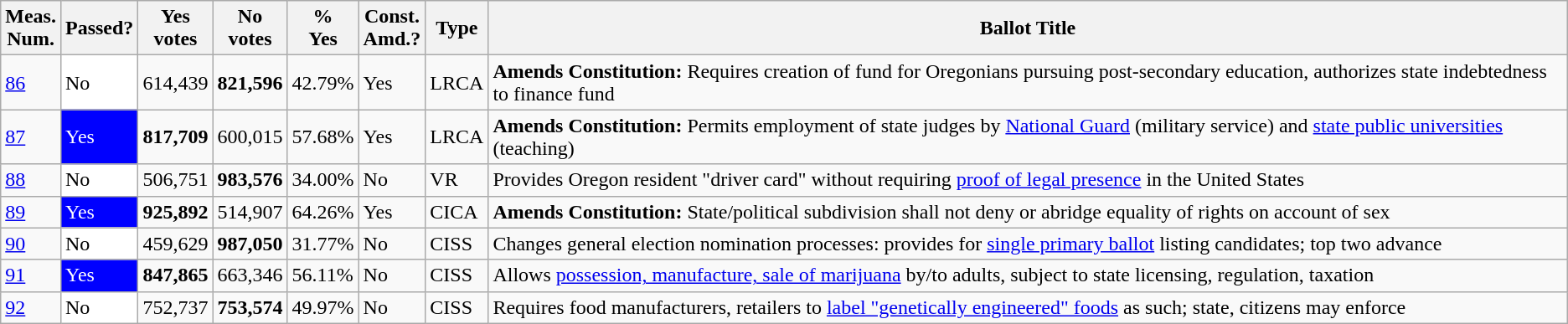<table class="wikitable sortable">
<tr>
<th>Meas.<br>Num.</th>
<th>Passed?</th>
<th>Yes<br>votes</th>
<th>No<br>votes</th>
<th>%<br>Yes</th>
<th>Const.<br>Amd.?</th>
<th>Type</th>
<th>Ballot Title</th>
</tr>
<tr>
<td><a href='#'>86</a></td>
<td style="background:white;color:black">No</td>
<td>614,439</td>
<td><strong>821,596</strong></td>
<td>42.79%</td>
<td>Yes</td>
<td>LRCA</td>
<td style="text-align: left"><strong>Amends Constitution:</strong> Requires creation of fund for Oregonians pursuing post-secondary education, authorizes state indebtedness to finance fund</td>
</tr>
<tr>
<td><a href='#'>87</a></td>
<td style="background:blue;color:white">Yes</td>
<td><strong> 817,709</strong></td>
<td>600,015</td>
<td>57.68%</td>
<td>Yes</td>
<td>LRCA</td>
<td style="text-align: left"><strong>Amends Constitution:</strong> Permits employment of state judges by <a href='#'>National Guard</a> (military service) and <a href='#'>state public universities</a> (teaching)</td>
</tr>
<tr>
<td><a href='#'>88</a></td>
<td style="background:white;color:black">No</td>
<td>506,751</td>
<td><strong>983,576</strong></td>
<td>34.00%</td>
<td>No</td>
<td>VR</td>
<td style="text-align: left">Provides Oregon resident "driver card" without requiring <a href='#'>proof of legal presence</a> in the United States</td>
</tr>
<tr>
<td><a href='#'>89</a></td>
<td style="background:blue;color:white">Yes</td>
<td><strong>925,892</strong></td>
<td>514,907</td>
<td>64.26%</td>
<td>Yes</td>
<td>CICA</td>
<td><strong>Amends Constitution:</strong> State/political subdivision shall not deny or abridge equality of rights on account of sex</td>
</tr>
<tr>
<td><a href='#'>90</a></td>
<td style="background:white;color:black">No</td>
<td>459,629</td>
<td><strong>987,050</strong></td>
<td>31.77%</td>
<td>No</td>
<td>CISS</td>
<td style="text-align: left">Changes general election nomination processes: provides for <a href='#'>single primary ballot</a> listing candidates; top two advance</td>
</tr>
<tr>
<td><a href='#'>91</a></td>
<td style="background:blue;color:white">Yes</td>
<td><strong>847,865</strong></td>
<td>663,346</td>
<td>56.11%</td>
<td>No</td>
<td>CISS</td>
<td style="text-align: left">Allows <a href='#'>possession, manufacture, sale of marijuana</a> by/to adults, subject to state licensing, regulation, taxation</td>
</tr>
<tr>
<td><a href='#'>92</a></td>
<td style="background:white;color:black">No</td>
<td>752,737</td>
<td><strong>753,574</strong></td>
<td>49.97%</td>
<td>No</td>
<td>CISS</td>
<td>Requires food manufacturers, retailers to <a href='#'>label "genetically engineered" foods</a> as such; state, citizens may enforce</td>
</tr>
</table>
